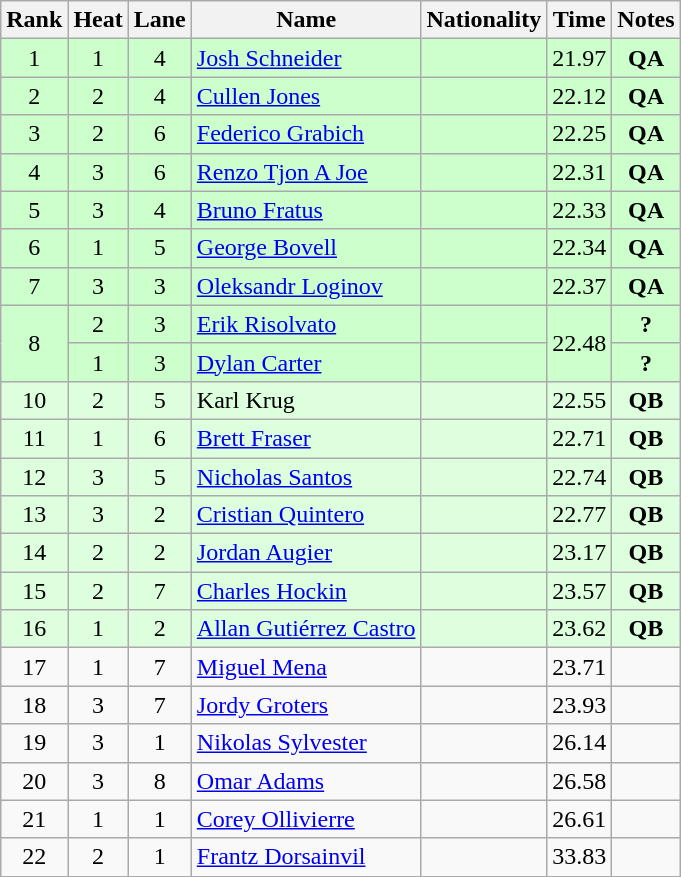<table class="wikitable sortable" style="text-align:center">
<tr>
<th>Rank</th>
<th>Heat</th>
<th>Lane</th>
<th>Name</th>
<th>Nationality</th>
<th>Time</th>
<th>Notes</th>
</tr>
<tr bgcolor=ccffcc>
<td>1</td>
<td>1</td>
<td>4</td>
<td align=left><a href='#'>Josh Schneider</a></td>
<td align=left></td>
<td>21.97</td>
<td><strong>QA</strong></td>
</tr>
<tr bgcolor=ccffcc>
<td>2</td>
<td>2</td>
<td>4</td>
<td align=left><a href='#'>Cullen Jones</a></td>
<td align=left></td>
<td>22.12</td>
<td><strong>QA</strong></td>
</tr>
<tr bgcolor=ccffcc>
<td>3</td>
<td>2</td>
<td>6</td>
<td align=left><a href='#'>Federico Grabich</a></td>
<td align=left></td>
<td>22.25</td>
<td><strong>QA</strong></td>
</tr>
<tr bgcolor=ccffcc>
<td>4</td>
<td>3</td>
<td>6</td>
<td align=left><a href='#'>Renzo Tjon A Joe</a></td>
<td align=left></td>
<td>22.31</td>
<td><strong>QA</strong></td>
</tr>
<tr bgcolor=ccffcc>
<td>5</td>
<td>3</td>
<td>4</td>
<td align=left><a href='#'>Bruno Fratus</a></td>
<td align=left></td>
<td>22.33</td>
<td><strong>QA</strong></td>
</tr>
<tr bgcolor=ccffcc>
<td>6</td>
<td>1</td>
<td>5</td>
<td align=left><a href='#'>George Bovell</a></td>
<td align=left></td>
<td>22.34</td>
<td><strong>QA</strong></td>
</tr>
<tr bgcolor=ccffcc>
<td>7</td>
<td>3</td>
<td>3</td>
<td align=left><a href='#'>Oleksandr Loginov</a></td>
<td align=left></td>
<td>22.37</td>
<td><strong>QA</strong></td>
</tr>
<tr bgcolor=ccffcc>
<td rowspan=2>8</td>
<td>2</td>
<td>3</td>
<td align=left><a href='#'>Erik Risolvato</a></td>
<td align=left></td>
<td rowspan=2>22.48</td>
<td><strong>?</strong></td>
</tr>
<tr bgcolor=ccffcc>
<td>1</td>
<td>3</td>
<td align=left><a href='#'>Dylan Carter</a></td>
<td align=left></td>
<td><strong>?</strong></td>
</tr>
<tr bgcolor=ddffdd>
<td>10</td>
<td>2</td>
<td>5</td>
<td align=left>Karl Krug</td>
<td align=left></td>
<td>22.55</td>
<td><strong>QB</strong></td>
</tr>
<tr bgcolor=ddffdd>
<td>11</td>
<td>1</td>
<td>6</td>
<td align=left><a href='#'>Brett Fraser</a></td>
<td align=left></td>
<td>22.71</td>
<td><strong>QB</strong></td>
</tr>
<tr bgcolor=ddffdd>
<td>12</td>
<td>3</td>
<td>5</td>
<td align=left><a href='#'>Nicholas Santos</a></td>
<td align=left></td>
<td>22.74</td>
<td><strong>QB</strong></td>
</tr>
<tr bgcolor=ddffdd>
<td>13</td>
<td>3</td>
<td>2</td>
<td align=left><a href='#'>Cristian Quintero</a></td>
<td align=left></td>
<td>22.77</td>
<td><strong>QB</strong></td>
</tr>
<tr bgcolor=ddffdd>
<td>14</td>
<td>2</td>
<td>2</td>
<td align=left><a href='#'>Jordan Augier</a></td>
<td align=left></td>
<td>23.17</td>
<td><strong>QB</strong></td>
</tr>
<tr bgcolor=ddffdd>
<td>15</td>
<td>2</td>
<td>7</td>
<td align=left><a href='#'>Charles Hockin</a></td>
<td align=left></td>
<td>23.57</td>
<td><strong>QB</strong></td>
</tr>
<tr bgcolor=ddffdd>
<td>16</td>
<td>1</td>
<td>2</td>
<td align=left><a href='#'>Allan Gutiérrez Castro</a></td>
<td align=left></td>
<td>23.62</td>
<td><strong>QB</strong></td>
</tr>
<tr>
<td>17</td>
<td>1</td>
<td>7</td>
<td align=left><a href='#'>Miguel Mena</a></td>
<td align=left></td>
<td>23.71</td>
<td></td>
</tr>
<tr>
<td>18</td>
<td>3</td>
<td>7</td>
<td align=left><a href='#'>Jordy Groters</a></td>
<td align=left></td>
<td>23.93</td>
<td></td>
</tr>
<tr>
<td>19</td>
<td>3</td>
<td>1</td>
<td align=left><a href='#'>Nikolas Sylvester</a></td>
<td align=left></td>
<td>26.14</td>
<td></td>
</tr>
<tr>
<td>20</td>
<td>3</td>
<td>8</td>
<td align=left><a href='#'>Omar Adams</a></td>
<td align=left></td>
<td>26.58</td>
<td></td>
</tr>
<tr>
<td>21</td>
<td>1</td>
<td>1</td>
<td align=left><a href='#'>Corey Ollivierre</a></td>
<td align=left></td>
<td>26.61</td>
<td></td>
</tr>
<tr>
<td>22</td>
<td>2</td>
<td>1</td>
<td align=left><a href='#'>Frantz Dorsainvil</a></td>
<td align=left></td>
<td>33.83</td>
<td></td>
</tr>
</table>
